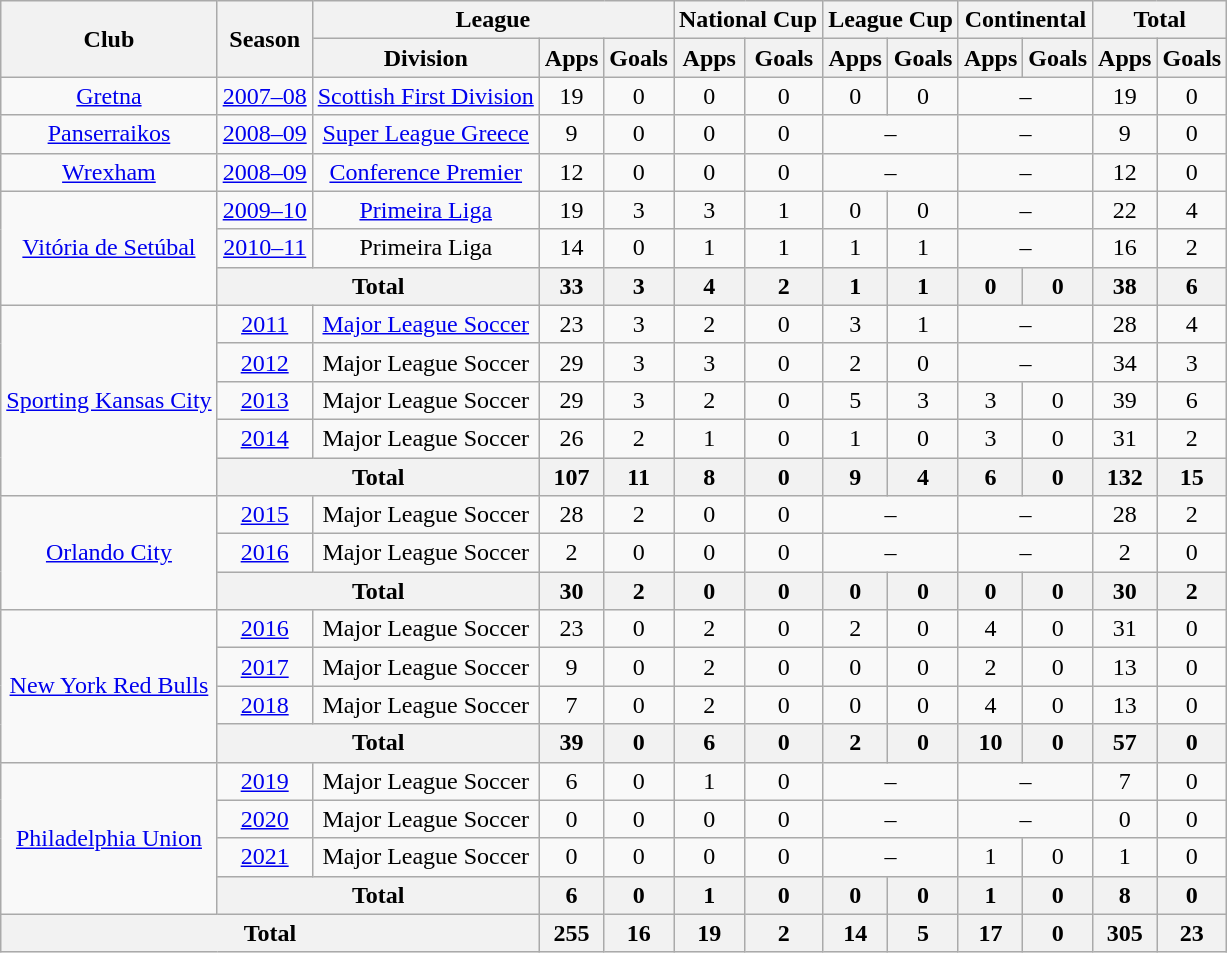<table class="wikitable" style="text-align:center">
<tr>
<th rowspan="2">Club</th>
<th rowspan="2">Season</th>
<th colspan="3">League</th>
<th colspan="2">National Cup</th>
<th colspan="2">League Cup</th>
<th colspan="2">Continental</th>
<th colspan="2">Total</th>
</tr>
<tr>
<th>Division</th>
<th>Apps</th>
<th>Goals</th>
<th>Apps</th>
<th>Goals</th>
<th>Apps</th>
<th>Goals</th>
<th>Apps</th>
<th>Goals</th>
<th>Apps</th>
<th>Goals</th>
</tr>
<tr>
<td><a href='#'>Gretna</a></td>
<td><a href='#'>2007–08</a></td>
<td><a href='#'>Scottish First Division</a></td>
<td>19</td>
<td>0</td>
<td>0</td>
<td>0</td>
<td>0</td>
<td>0</td>
<td colspan="2">–</td>
<td>19</td>
<td>0</td>
</tr>
<tr>
<td><a href='#'>Panserraikos</a></td>
<td><a href='#'>2008–09</a></td>
<td><a href='#'>Super League Greece</a></td>
<td>9</td>
<td>0</td>
<td>0</td>
<td>0</td>
<td colspan="2">–</td>
<td colspan="2">–</td>
<td>9</td>
<td>0</td>
</tr>
<tr>
<td><a href='#'>Wrexham</a></td>
<td><a href='#'>2008–09</a></td>
<td><a href='#'>Conference Premier</a></td>
<td>12</td>
<td>0</td>
<td>0</td>
<td>0</td>
<td colspan="2">–</td>
<td colspan="2">–</td>
<td>12</td>
<td>0</td>
</tr>
<tr>
<td rowspan="3"><a href='#'>Vitória de Setúbal</a></td>
<td><a href='#'>2009–10</a></td>
<td><a href='#'>Primeira Liga</a></td>
<td>19</td>
<td>3</td>
<td>3</td>
<td>1</td>
<td>0</td>
<td>0</td>
<td colspan="2">–</td>
<td>22</td>
<td>4</td>
</tr>
<tr>
<td><a href='#'>2010–11</a></td>
<td>Primeira Liga</td>
<td>14</td>
<td>0</td>
<td>1</td>
<td>1</td>
<td>1</td>
<td>1</td>
<td colspan="2">–</td>
<td>16</td>
<td>2</td>
</tr>
<tr>
<th colspan=2>Total</th>
<th>33</th>
<th>3</th>
<th>4</th>
<th>2</th>
<th>1</th>
<th>1</th>
<th>0</th>
<th>0</th>
<th>38</th>
<th>6</th>
</tr>
<tr>
<td rowspan="5"><a href='#'>Sporting Kansas City</a></td>
<td><a href='#'>2011</a></td>
<td><a href='#'>Major League Soccer</a></td>
<td>23</td>
<td>3</td>
<td>2</td>
<td>0</td>
<td>3</td>
<td>1</td>
<td colspan="2">–</td>
<td>28</td>
<td>4</td>
</tr>
<tr>
<td><a href='#'>2012</a></td>
<td>Major League Soccer</td>
<td>29</td>
<td>3</td>
<td>3</td>
<td>0</td>
<td>2</td>
<td>0</td>
<td colspan="2">–</td>
<td>34</td>
<td>3</td>
</tr>
<tr>
<td><a href='#'>2013</a></td>
<td>Major League Soccer</td>
<td>29</td>
<td>3</td>
<td>2</td>
<td>0</td>
<td>5</td>
<td>3</td>
<td>3</td>
<td>0</td>
<td>39</td>
<td>6</td>
</tr>
<tr>
<td><a href='#'>2014</a></td>
<td>Major League Soccer</td>
<td>26</td>
<td>2</td>
<td>1</td>
<td>0</td>
<td>1</td>
<td>0</td>
<td>3</td>
<td>0</td>
<td>31</td>
<td>2</td>
</tr>
<tr>
<th colspan=2>Total</th>
<th>107</th>
<th>11</th>
<th>8</th>
<th>0</th>
<th>9</th>
<th>4</th>
<th>6</th>
<th>0</th>
<th>132</th>
<th>15</th>
</tr>
<tr>
<td rowspan="3"><a href='#'>Orlando City</a></td>
<td><a href='#'>2015</a></td>
<td>Major League Soccer</td>
<td>28</td>
<td>2</td>
<td>0</td>
<td>0</td>
<td colspan="2">–</td>
<td colspan="2">–</td>
<td>28</td>
<td>2</td>
</tr>
<tr>
<td><a href='#'>2016</a></td>
<td>Major League Soccer</td>
<td>2</td>
<td>0</td>
<td>0</td>
<td>0</td>
<td colspan="2">–</td>
<td colspan="2">–</td>
<td>2</td>
<td>0</td>
</tr>
<tr>
<th colspan=2>Total</th>
<th>30</th>
<th>2</th>
<th>0</th>
<th>0</th>
<th>0</th>
<th>0</th>
<th>0</th>
<th>0</th>
<th>30</th>
<th>2</th>
</tr>
<tr>
<td rowspan="4"><a href='#'>New York Red Bulls</a></td>
<td><a href='#'>2016</a></td>
<td>Major League Soccer</td>
<td>23</td>
<td>0</td>
<td>2</td>
<td>0</td>
<td>2</td>
<td>0</td>
<td>4</td>
<td>0</td>
<td>31</td>
<td>0</td>
</tr>
<tr>
<td><a href='#'>2017</a></td>
<td>Major League Soccer</td>
<td>9</td>
<td>0</td>
<td>2</td>
<td>0</td>
<td>0</td>
<td>0</td>
<td>2</td>
<td>0</td>
<td>13</td>
<td>0</td>
</tr>
<tr>
<td><a href='#'>2018</a></td>
<td>Major League Soccer</td>
<td>7</td>
<td>0</td>
<td>2</td>
<td>0</td>
<td>0</td>
<td>0</td>
<td>4</td>
<td>0</td>
<td>13</td>
<td>0</td>
</tr>
<tr>
<th colspan=2>Total</th>
<th>39</th>
<th>0</th>
<th>6</th>
<th>0</th>
<th>2</th>
<th>0</th>
<th>10</th>
<th>0</th>
<th>57</th>
<th>0</th>
</tr>
<tr>
<td rowspan="4"><a href='#'>Philadelphia Union</a></td>
<td><a href='#'>2019</a></td>
<td>Major League Soccer</td>
<td>6</td>
<td>0</td>
<td>1</td>
<td>0</td>
<td colspan="2">–</td>
<td colspan="2">–</td>
<td>7</td>
<td>0</td>
</tr>
<tr>
<td><a href='#'>2020</a></td>
<td>Major League Soccer</td>
<td>0</td>
<td>0</td>
<td>0</td>
<td>0</td>
<td colspan="2">–</td>
<td colspan="2">–</td>
<td>0</td>
<td>0</td>
</tr>
<tr>
<td><a href='#'>2021</a></td>
<td>Major League Soccer</td>
<td>0</td>
<td>0</td>
<td>0</td>
<td>0</td>
<td colspan="2">–</td>
<td>1</td>
<td>0</td>
<td>1</td>
<td>0</td>
</tr>
<tr>
<th colspan=2>Total</th>
<th>6</th>
<th>0</th>
<th>1</th>
<th>0</th>
<th>0</th>
<th>0</th>
<th>1</th>
<th>0</th>
<th>8</th>
<th>0</th>
</tr>
<tr>
<th colspan=3>Total</th>
<th>255</th>
<th>16</th>
<th>19</th>
<th>2</th>
<th>14</th>
<th>5</th>
<th>17</th>
<th>0</th>
<th>305</th>
<th>23</th>
</tr>
</table>
